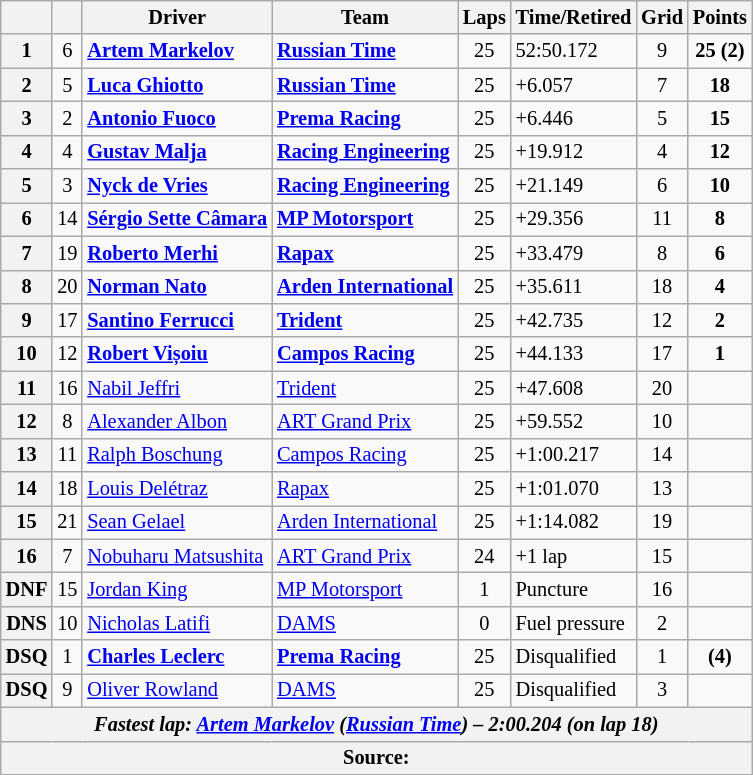<table class="wikitable" style="font-size:85%">
<tr>
<th scope="col"></th>
<th scope="col"></th>
<th scope="col">Driver</th>
<th scope="col">Team</th>
<th scope="col">Laps</th>
<th scope="col">Time/Retired</th>
<th scope="col">Grid</th>
<th scope="col">Points</th>
</tr>
<tr>
<th scope="row">1</th>
<td align="center">6</td>
<td> <strong><a href='#'>Artem Markelov</a></strong></td>
<td><strong><a href='#'>Russian Time</a></strong></td>
<td align="center">25</td>
<td>52:50.172</td>
<td align="center">9</td>
<td align="center"><strong>25 (2)</strong></td>
</tr>
<tr>
<th scope="row">2</th>
<td align="center">5</td>
<td> <strong><a href='#'>Luca Ghiotto</a></strong></td>
<td><strong><a href='#'>Russian Time</a></strong></td>
<td align="center">25</td>
<td>+6.057</td>
<td align="center">7</td>
<td align="center"><strong>18</strong></td>
</tr>
<tr>
<th scope="row">3</th>
<td align="center">2</td>
<td> <strong><a href='#'>Antonio Fuoco</a></strong></td>
<td><strong><a href='#'>Prema Racing</a></strong></td>
<td align="center">25</td>
<td>+6.446</td>
<td align="center">5</td>
<td align="center"><strong>15</strong></td>
</tr>
<tr>
<th scope="row">4</th>
<td align="center">4</td>
<td> <strong><a href='#'>Gustav Malja</a></strong></td>
<td><strong><a href='#'>Racing Engineering</a></strong></td>
<td align="center">25</td>
<td>+19.912</td>
<td align="center">4</td>
<td align="center"><strong>12</strong></td>
</tr>
<tr>
<th scope="row">5</th>
<td align="center">3</td>
<td> <strong><a href='#'>Nyck de Vries</a></strong></td>
<td><strong><a href='#'>Racing Engineering</a></strong></td>
<td align="center">25</td>
<td>+21.149</td>
<td align="center">6</td>
<td align="center"><strong>10</strong></td>
</tr>
<tr>
<th scope="row">6</th>
<td align="center">14</td>
<td> <strong><a href='#'>Sérgio Sette Câmara</a></strong></td>
<td><strong><a href='#'>MP Motorsport</a></strong></td>
<td align="center">25</td>
<td>+29.356</td>
<td align="center">11</td>
<td align="center"><strong>8</strong></td>
</tr>
<tr>
<th scope="row">7</th>
<td align="center">19</td>
<td> <strong><a href='#'>Roberto Merhi</a></strong></td>
<td><strong><a href='#'>Rapax</a></strong></td>
<td align="center">25</td>
<td>+33.479</td>
<td align="center">8</td>
<td align="center"><strong>6</strong></td>
</tr>
<tr>
<th scope="row">8</th>
<td align="center">20</td>
<td> <strong><a href='#'>Norman Nato</a></strong></td>
<td><strong><a href='#'>Arden International</a></strong></td>
<td align="center">25</td>
<td>+35.611</td>
<td align="center">18</td>
<td align="center"><strong>4</strong></td>
</tr>
<tr>
<th scope="row">9</th>
<td align="center">17</td>
<td> <strong><a href='#'>Santino Ferrucci</a></strong></td>
<td><strong><a href='#'>Trident</a></strong></td>
<td align="center">25</td>
<td>+42.735</td>
<td align="center">12</td>
<td align="center"><strong>2</strong></td>
</tr>
<tr>
<th scope="row">10</th>
<td align="center">12</td>
<td> <strong><a href='#'>Robert Vișoiu</a></strong></td>
<td><strong><a href='#'>Campos Racing</a></strong></td>
<td align="center">25</td>
<td>+44.133</td>
<td align="center">17</td>
<td align="center"><strong>1</strong></td>
</tr>
<tr>
<th scope="row">11</th>
<td align="center">16</td>
<td> <a href='#'>Nabil Jeffri</a></td>
<td><a href='#'>Trident</a></td>
<td align="center">25</td>
<td>+47.608</td>
<td align="center">20</td>
<td></td>
</tr>
<tr>
<th scope="row">12</th>
<td align="center">8</td>
<td> <a href='#'>Alexander Albon</a></td>
<td><a href='#'>ART Grand Prix</a></td>
<td align="center">25</td>
<td>+59.552</td>
<td align="center">10</td>
<td></td>
</tr>
<tr>
<th scope="row">13</th>
<td align="center">11</td>
<td> <a href='#'>Ralph Boschung</a></td>
<td><a href='#'>Campos Racing</a></td>
<td align="center">25</td>
<td>+1:00.217</td>
<td align="center">14</td>
<td></td>
</tr>
<tr>
<th scope="row">14</th>
<td align="center">18</td>
<td> <a href='#'>Louis Delétraz</a></td>
<td><a href='#'>Rapax</a></td>
<td align="center">25</td>
<td>+1:01.070</td>
<td align="center">13</td>
<td></td>
</tr>
<tr>
<th scope="row">15</th>
<td align="center">21</td>
<td> <a href='#'>Sean Gelael</a></td>
<td><a href='#'>Arden International</a></td>
<td align="center">25</td>
<td>+1:14.082</td>
<td align="center">19</td>
<td></td>
</tr>
<tr>
<th scope="row">16</th>
<td align="center">7</td>
<td> <a href='#'>Nobuharu Matsushita</a></td>
<td><a href='#'>ART Grand Prix</a></td>
<td align="center">24</td>
<td>+1 lap</td>
<td align="center">15</td>
<td></td>
</tr>
<tr>
<th scope="row">DNF</th>
<td align="center">15</td>
<td> <a href='#'>Jordan King</a></td>
<td><a href='#'>MP Motorsport</a></td>
<td align="center">1</td>
<td>Puncture</td>
<td align="center">16</td>
<td></td>
</tr>
<tr>
<th scope="row">DNS</th>
<td align="center">10</td>
<td> <a href='#'>Nicholas Latifi</a></td>
<td><a href='#'>DAMS</a></td>
<td align="center">0</td>
<td>Fuel pressure</td>
<td align="center">2</td>
<td></td>
</tr>
<tr>
<th scope="row">DSQ</th>
<td align="center">1</td>
<td> <strong><a href='#'>Charles Leclerc</a></strong></td>
<td><strong><a href='#'>Prema Racing</a></strong></td>
<td align="center">25</td>
<td>Disqualified</td>
<td align="center">1</td>
<td align="center"><strong>(4)</strong></td>
</tr>
<tr>
<th scope="row">DSQ</th>
<td align="center">9</td>
<td> <a href='#'>Oliver Rowland</a></td>
<td><a href='#'>DAMS</a></td>
<td align="center">25</td>
<td>Disqualified</td>
<td align="center">3</td>
<td></td>
</tr>
<tr>
<th colspan="8" align="center"><em>Fastest lap:  <a href='#'>Artem Markelov</a> (<a href='#'>Russian Time</a>) – 2:00.204 (on lap 18)</em></th>
</tr>
<tr>
<th colspan="8">Source:</th>
</tr>
<tr>
</tr>
</table>
